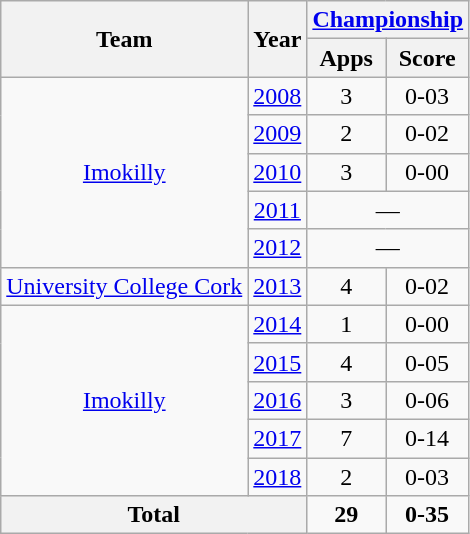<table class="wikitable" style="text-align:center">
<tr>
<th rowspan="2">Team</th>
<th rowspan="2">Year</th>
<th colspan="2"><a href='#'>Championship</a></th>
</tr>
<tr>
<th>Apps</th>
<th>Score</th>
</tr>
<tr>
<td rowspan="5"><a href='#'>Imokilly</a></td>
<td><a href='#'>2008</a></td>
<td>3</td>
<td>0-03</td>
</tr>
<tr>
<td><a href='#'>2009</a></td>
<td>2</td>
<td>0-02</td>
</tr>
<tr>
<td><a href='#'>2010</a></td>
<td>3</td>
<td>0-00</td>
</tr>
<tr>
<td><a href='#'>2011</a></td>
<td colspan=2>—</td>
</tr>
<tr>
<td><a href='#'>2012</a></td>
<td colspan=2>—</td>
</tr>
<tr>
<td rowspan="1"><a href='#'>University College Cork</a></td>
<td><a href='#'>2013</a></td>
<td>4</td>
<td>0-02</td>
</tr>
<tr>
<td rowspan="5"><a href='#'>Imokilly</a></td>
<td><a href='#'>2014</a></td>
<td>1</td>
<td>0-00</td>
</tr>
<tr>
<td><a href='#'>2015</a></td>
<td>4</td>
<td>0-05</td>
</tr>
<tr>
<td><a href='#'>2016</a></td>
<td>3</td>
<td>0-06</td>
</tr>
<tr>
<td><a href='#'>2017</a></td>
<td>7</td>
<td>0-14</td>
</tr>
<tr>
<td><a href='#'>2018</a></td>
<td>2</td>
<td>0-03</td>
</tr>
<tr>
<th colspan="2">Total</th>
<td><strong>29</strong></td>
<td><strong>0-35</strong></td>
</tr>
</table>
